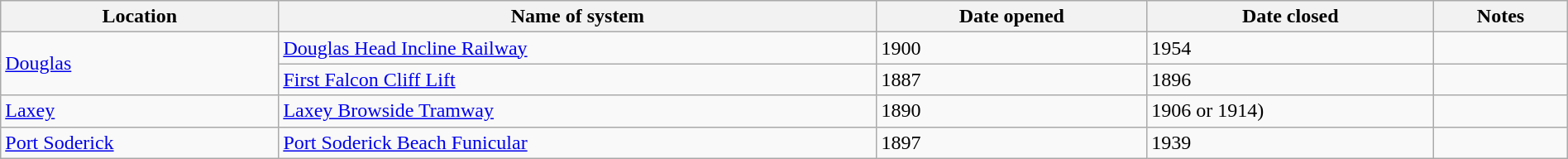<table class="wikitable" width=100%>
<tr>
<th>Location</th>
<th>Name of system</th>
<th>Date opened</th>
<th>Date closed</th>
<th>Notes</th>
</tr>
<tr>
<td rowspan="2"><a href='#'>Douglas</a></td>
<td><a href='#'>Douglas Head Incline Railway</a></td>
<td>1900</td>
<td>1954</td>
<td></td>
</tr>
<tr>
<td><a href='#'>First Falcon Cliff Lift</a></td>
<td>1887</td>
<td>1896</td>
<td></td>
</tr>
<tr>
<td><a href='#'>Laxey</a></td>
<td><a href='#'>Laxey Browside Tramway</a></td>
<td>1890</td>
<td>1906 or 1914)</td>
<td></td>
</tr>
<tr>
<td><a href='#'>Port Soderick</a></td>
<td><a href='#'>Port Soderick Beach Funicular</a></td>
<td>1897</td>
<td>1939</td>
<td></td>
</tr>
</table>
